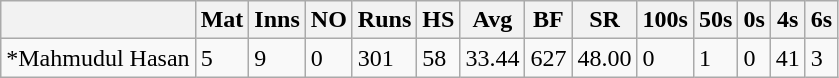<table class="wikitable">
<tr>
<th></th>
<th>Mat</th>
<th>Inns</th>
<th>NO</th>
<th>Runs</th>
<th>HS</th>
<th>Avg</th>
<th>BF</th>
<th>SR</th>
<th>100s</th>
<th>50s</th>
<th>0s</th>
<th>4s</th>
<th>6s</th>
</tr>
<tr>
<td>*Mahmudul Hasan</td>
<td>5</td>
<td>9</td>
<td>0</td>
<td>301</td>
<td>58</td>
<td>33.44</td>
<td>627</td>
<td>48.00</td>
<td>0</td>
<td>1</td>
<td>0</td>
<td>41</td>
<td>3</td>
</tr>
</table>
